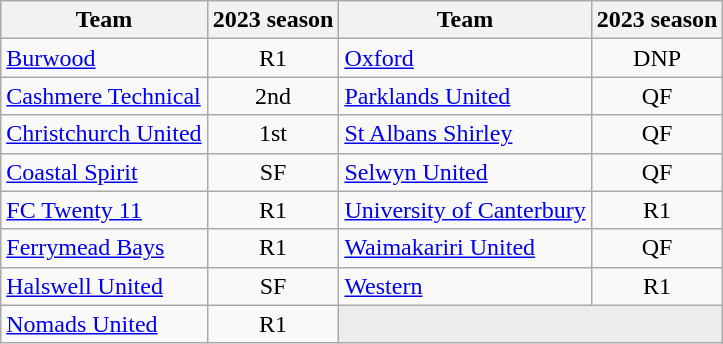<table class="wikitable sortable">
<tr>
<th>Team</th>
<th>2023 season</th>
<th>Team</th>
<th>2023 season</th>
</tr>
<tr>
<td><a href='#'>Burwood</a></td>
<td align="center">R1</td>
<td><a href='#'>Oxford</a></td>
<td align="center">DNP</td>
</tr>
<tr>
<td><a href='#'>Cashmere Technical</a></td>
<td align="center">2nd</td>
<td><a href='#'>Parklands United</a></td>
<td align="center">QF</td>
</tr>
<tr>
<td><a href='#'>Christchurch United</a></td>
<td align="center">1st</td>
<td><a href='#'>St Albans Shirley</a></td>
<td align="center">QF</td>
</tr>
<tr>
<td><a href='#'>Coastal Spirit</a></td>
<td align="center">SF</td>
<td><a href='#'>Selwyn United</a></td>
<td align="center">QF</td>
</tr>
<tr>
<td><a href='#'>FC Twenty 11</a></td>
<td align="center">R1</td>
<td><a href='#'>University of Canterbury</a></td>
<td align="center">R1</td>
</tr>
<tr>
<td><a href='#'>Ferrymead Bays</a></td>
<td align="center">R1</td>
<td><a href='#'>Waimakariri United</a></td>
<td align="center">QF</td>
</tr>
<tr>
<td><a href='#'>Halswell United</a></td>
<td align="center">SF</td>
<td><a href='#'>Western</a></td>
<td align="center">R1</td>
</tr>
<tr>
<td><a href='#'>Nomads United</a></td>
<td align="center">R1</td>
<td colspan=2 style="background: #ececec;"></td>
</tr>
</table>
